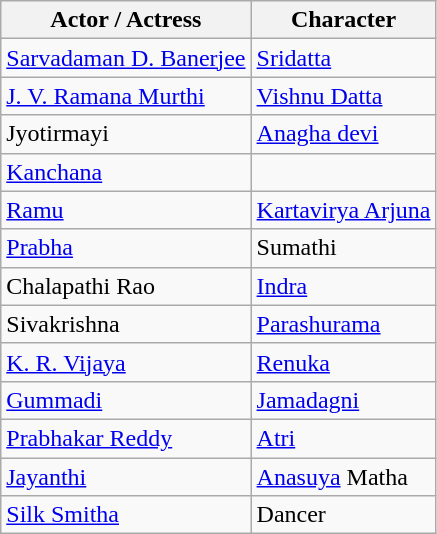<table class="wikitable">
<tr>
<th>Actor / Actress</th>
<th>Character</th>
</tr>
<tr>
<td><a href='#'>Sarvadaman D. Banerjee</a></td>
<td><a href='#'>Sridatta</a></td>
</tr>
<tr>
<td><a href='#'>J. V. Ramana Murthi</a></td>
<td><a href='#'>Vishnu Datta</a></td>
</tr>
<tr>
<td>Jyotirmayi</td>
<td><a href='#'>Anagha devi</a></td>
</tr>
<tr>
<td><a href='#'>Kanchana</a></td>
<td></td>
</tr>
<tr>
<td><a href='#'>Ramu</a></td>
<td><a href='#'>Kartavirya Arjuna</a></td>
</tr>
<tr>
<td><a href='#'>Prabha</a></td>
<td>Sumathi</td>
</tr>
<tr>
<td>Chalapathi Rao</td>
<td><a href='#'>Indra</a></td>
</tr>
<tr>
<td>Sivakrishna</td>
<td><a href='#'>Parashurama</a></td>
</tr>
<tr>
<td><a href='#'>K. R. Vijaya</a></td>
<td><a href='#'>Renuka</a></td>
</tr>
<tr>
<td><a href='#'>Gummadi</a></td>
<td><a href='#'>Jamadagni</a></td>
</tr>
<tr>
<td><a href='#'>Prabhakar Reddy</a></td>
<td><a href='#'>Atri</a></td>
</tr>
<tr>
<td><a href='#'>Jayanthi</a></td>
<td><a href='#'>Anasuya</a> Matha</td>
</tr>
<tr>
<td><a href='#'>Silk Smitha</a></td>
<td>Dancer</td>
</tr>
</table>
